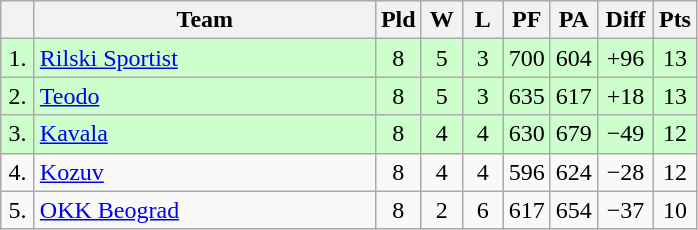<table class="wikitable" style="text-align:center">
<tr>
<th width=15></th>
<th width=220>Team</th>
<th width=20>Pld</th>
<th width=20>W</th>
<th width=20>L</th>
<th width=20>PF</th>
<th width=20>PA</th>
<th width=30>Diff</th>
<th width=20>Pts</th>
</tr>
<tr bgcolor=#ccffcc>
<td>1.</td>
<td align=left> <a href='#'>Rilski Sportist</a></td>
<td>8</td>
<td>5</td>
<td>3</td>
<td>700</td>
<td>604</td>
<td>+96</td>
<td>13</td>
</tr>
<tr bgcolor=#ccffcc>
<td>2.</td>
<td align=left> <a href='#'>Teodo</a></td>
<td>8</td>
<td>5</td>
<td>3</td>
<td>635</td>
<td>617</td>
<td>+18</td>
<td>13</td>
</tr>
<tr bgcolor=#ccffcc>
<td>3.</td>
<td align=left> <a href='#'>Kavala</a></td>
<td>8</td>
<td>4</td>
<td>4</td>
<td>630</td>
<td>679</td>
<td>−49</td>
<td>12</td>
</tr>
<tr>
<td>4.</td>
<td align=left> <a href='#'>Kozuv</a></td>
<td>8</td>
<td>4</td>
<td>4</td>
<td>596</td>
<td>624</td>
<td>−28</td>
<td>12</td>
</tr>
<tr>
<td>5.</td>
<td align=left> <a href='#'>OKK Beograd</a></td>
<td>8</td>
<td>2</td>
<td>6</td>
<td>617</td>
<td>654</td>
<td>−37</td>
<td>10</td>
</tr>
</table>
